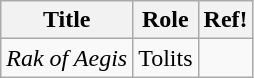<table class="wikitable sortable">
<tr>
<th>Title</th>
<th>Role</th>
<th>Ref!</th>
</tr>
<tr>
<td><em>Rak of Aegis</em></td>
<td>Tolits</td>
<td></td>
</tr>
</table>
